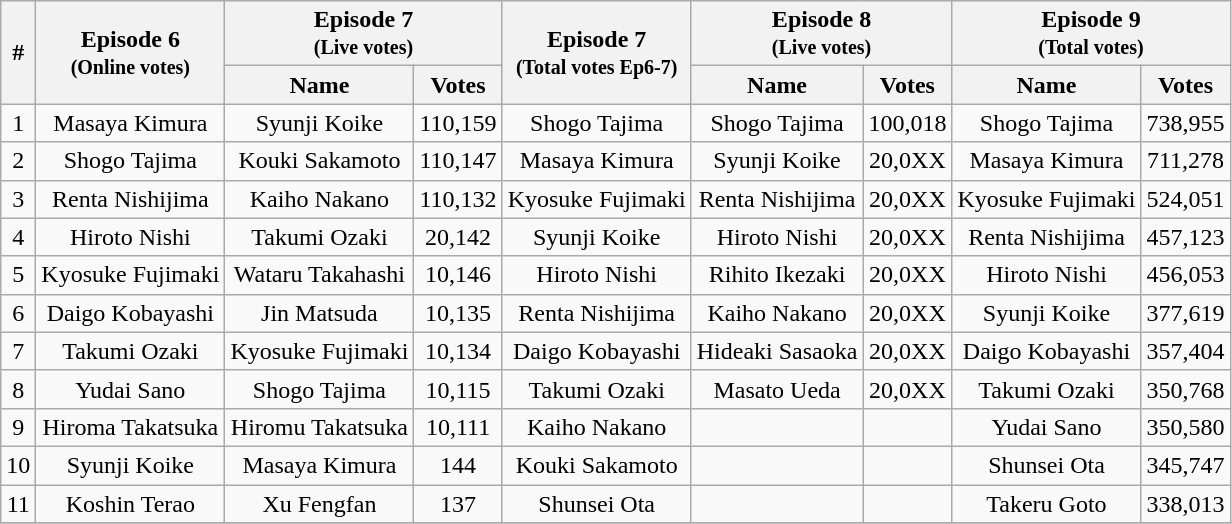<table class="wikitable sortable" style="text-align:center;">
<tr>
<th rowspan="2">#</th>
<th rowspan="2">Episode 6<br><small>(Online votes)</small></th>
<th colspan="2">Episode 7<br><small>(Live votes)</small></th>
<th rowspan="2">Episode 7<br><small>(Total votes Ep6-7)</small></th>
<th colspan="2">Episode 8<br><small>(Live votes)</small></th>
<th colspan="2">Episode 9<br><small>(Total votes)</small></th>
</tr>
<tr>
<th>Name</th>
<th>Votes</th>
<th>Name</th>
<th>Votes</th>
<th>Name</th>
<th>Votes</th>
</tr>
<tr>
<td>1</td>
<td>Masaya Kimura</td>
<td>Syunji Koike</td>
<td>110,159</td>
<td>Shogo Tajima</td>
<td>Shogo Tajima</td>
<td>100,018</td>
<td>Shogo Tajima</td>
<td>738,955</td>
</tr>
<tr>
<td>2</td>
<td>Shogo Tajima</td>
<td>Kouki Sakamoto</td>
<td>110,147</td>
<td>Masaya Kimura</td>
<td>Syunji Koike</td>
<td>20,0XX</td>
<td>Masaya Kimura</td>
<td>711,278</td>
</tr>
<tr>
<td>3</td>
<td>Renta Nishijima</td>
<td>Kaiho Nakano</td>
<td>110,132</td>
<td>Kyosuke Fujimaki</td>
<td>Renta Nishijima</td>
<td>20,0XX</td>
<td>Kyosuke Fujimaki</td>
<td>524,051</td>
</tr>
<tr>
<td>4</td>
<td>Hiroto Nishi</td>
<td>Takumi Ozaki</td>
<td>20,142</td>
<td>Syunji Koike</td>
<td>Hiroto Nishi</td>
<td>20,0XX</td>
<td>Renta Nishijima</td>
<td>457,123</td>
</tr>
<tr>
<td>5</td>
<td>Kyosuke Fujimaki</td>
<td>Wataru Takahashi</td>
<td>10,146</td>
<td>Hiroto Nishi</td>
<td>Rihito Ikezaki</td>
<td>20,0XX</td>
<td>Hiroto Nishi</td>
<td>456,053</td>
</tr>
<tr>
<td>6</td>
<td>Daigo Kobayashi</td>
<td>Jin Matsuda</td>
<td>10,135</td>
<td>Renta Nishijima</td>
<td>Kaiho Nakano</td>
<td>20,0XX</td>
<td>Syunji Koike</td>
<td>377,619</td>
</tr>
<tr>
<td>7</td>
<td>Takumi Ozaki</td>
<td>Kyosuke Fujimaki</td>
<td>10,134</td>
<td>Daigo Kobayashi</td>
<td>Hideaki Sasaoka</td>
<td>20,0XX</td>
<td>Daigo Kobayashi</td>
<td>357,404</td>
</tr>
<tr>
<td>8</td>
<td>Yudai Sano</td>
<td>Shogo Tajima</td>
<td>10,115</td>
<td>Takumi Ozaki</td>
<td>Masato Ueda</td>
<td>20,0XX</td>
<td>Takumi Ozaki</td>
<td>350,768</td>
</tr>
<tr>
<td>9</td>
<td>Hiroma Takatsuka</td>
<td>Hiromu Takatsuka</td>
<td>10,111</td>
<td>Kaiho Nakano</td>
<td></td>
<td></td>
<td>Yudai Sano</td>
<td>350,580</td>
</tr>
<tr>
<td>10</td>
<td>Syunji Koike</td>
<td>Masaya Kimura</td>
<td>144</td>
<td>Kouki Sakamoto</td>
<td></td>
<td></td>
<td>Shunsei Ota</td>
<td>345,747</td>
</tr>
<tr>
<td>11</td>
<td>Koshin Terao</td>
<td>Xu Fengfan</td>
<td>137</td>
<td>Shunsei Ota</td>
<td></td>
<td></td>
<td>Takeru Goto</td>
<td>338,013</td>
</tr>
<tr>
</tr>
</table>
